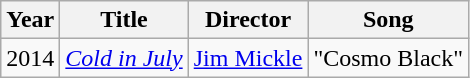<table class="wikitable">
<tr>
<th>Year</th>
<th>Title</th>
<th>Director</th>
<th>Song</th>
</tr>
<tr>
<td align="center">2014</td>
<td><em><a href='#'>Cold in July</a></em></td>
<td><a href='#'>Jim Mickle</a></td>
<td>"Cosmo Black"</td>
</tr>
</table>
